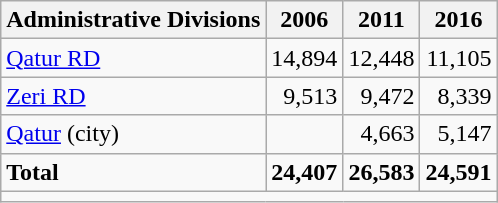<table class="wikitable">
<tr>
<th>Administrative Divisions</th>
<th>2006</th>
<th>2011</th>
<th>2016</th>
</tr>
<tr>
<td><a href='#'>Qatur RD</a></td>
<td style="text-align: right;">14,894</td>
<td style="text-align: right;">12,448</td>
<td style="text-align: right;">11,105</td>
</tr>
<tr>
<td><a href='#'>Zeri RD</a></td>
<td style="text-align: right;">9,513</td>
<td style="text-align: right;">9,472</td>
<td style="text-align: right;">8,339</td>
</tr>
<tr>
<td><a href='#'>Qatur</a> (city)</td>
<td style="text-align: right;"></td>
<td style="text-align: right;">4,663</td>
<td style="text-align: right;">5,147</td>
</tr>
<tr>
<td><strong>Total</strong></td>
<td style="text-align: right;"><strong>24,407</strong></td>
<td style="text-align: right;"><strong>26,583</strong></td>
<td style="text-align: right;"><strong>24,591</strong></td>
</tr>
<tr>
<td colspan=4></td>
</tr>
</table>
